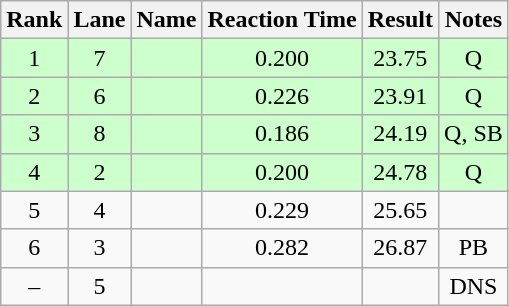<table class="wikitable" style="text-align:center">
<tr>
<th>Rank</th>
<th>Lane</th>
<th>Name</th>
<th>Reaction Time</th>
<th>Result</th>
<th>Notes</th>
</tr>
<tr bgcolor=ccffcc>
<td>1</td>
<td>7</td>
<td align="left"></td>
<td>0.200</td>
<td>23.75</td>
<td>Q</td>
</tr>
<tr bgcolor=ccffcc>
<td>2</td>
<td>6</td>
<td align="left"></td>
<td>0.226</td>
<td>23.91</td>
<td>Q</td>
</tr>
<tr bgcolor=ccffcc>
<td>3</td>
<td>8</td>
<td align="left"></td>
<td>0.186</td>
<td>24.19</td>
<td>Q, SB</td>
</tr>
<tr bgcolor=ccffcc>
<td>4</td>
<td>2</td>
<td align="left"></td>
<td>0.200</td>
<td>24.78</td>
<td>Q</td>
</tr>
<tr>
<td>5</td>
<td>4</td>
<td align="left"></td>
<td>0.229</td>
<td>25.65</td>
<td></td>
</tr>
<tr>
<td>6</td>
<td>3</td>
<td align="left"></td>
<td>0.282</td>
<td>26.87</td>
<td>PB</td>
</tr>
<tr>
<td>–</td>
<td>5</td>
<td align="left"></td>
<td></td>
<td></td>
<td>DNS</td>
</tr>
</table>
